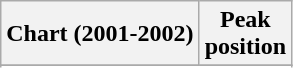<table class="wikitable sortable">
<tr>
<th>Chart (2001-2002)</th>
<th>Peak<br>position</th>
</tr>
<tr>
</tr>
<tr>
</tr>
<tr>
</tr>
<tr>
</tr>
<tr>
</tr>
<tr>
</tr>
<tr>
</tr>
<tr>
</tr>
<tr>
</tr>
<tr>
</tr>
<tr>
</tr>
</table>
